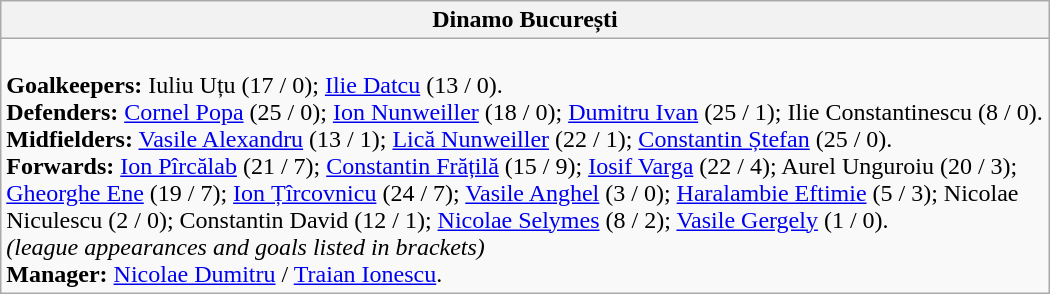<table class="wikitable" style="width:700px">
<tr>
<th>Dinamo București</th>
</tr>
<tr>
<td><br><strong>Goalkeepers:</strong> Iuliu Uțu (17 / 0); <a href='#'>Ilie Datcu</a> (13 / 0).<br>
<strong>Defenders:</strong> <a href='#'>Cornel Popa</a> (25 / 0); <a href='#'>Ion Nunweiller</a> (18 / 0); <a href='#'>Dumitru Ivan</a> (25 / 1); Ilie Constantinescu (8 / 0).<br>
<strong>Midfielders:</strong>  <a href='#'>Vasile Alexandru</a> (13 / 1); <a href='#'>Lică Nunweiller</a> (22 / 1); <a href='#'>Constantin Ștefan</a> (25 / 0).<br>
<strong>Forwards:</strong> <a href='#'>Ion Pîrcălab</a> (21 / 7); <a href='#'>Constantin Frățilă</a> (15 / 9); <a href='#'>Iosif Varga</a> (22 / 4); Aurel Unguroiu (20 / 3); <a href='#'>Gheorghe Ene</a> (19 / 7); <a href='#'>Ion Țîrcovnicu</a> (24 / 7); <a href='#'>Vasile Anghel</a> (3 / 0); <a href='#'>Haralambie Eftimie</a> (5 / 3); Nicolae Niculescu (2 / 0); Constantin David (12 / 1); <a href='#'>Nicolae Selymes</a> (8 / 2); <a href='#'>Vasile Gergely</a> (1 / 0).
<br><em>(league appearances and goals listed in brackets)</em><br><strong>Manager:</strong> <a href='#'>Nicolae Dumitru</a> / <a href='#'>Traian Ionescu</a>.</td>
</tr>
</table>
